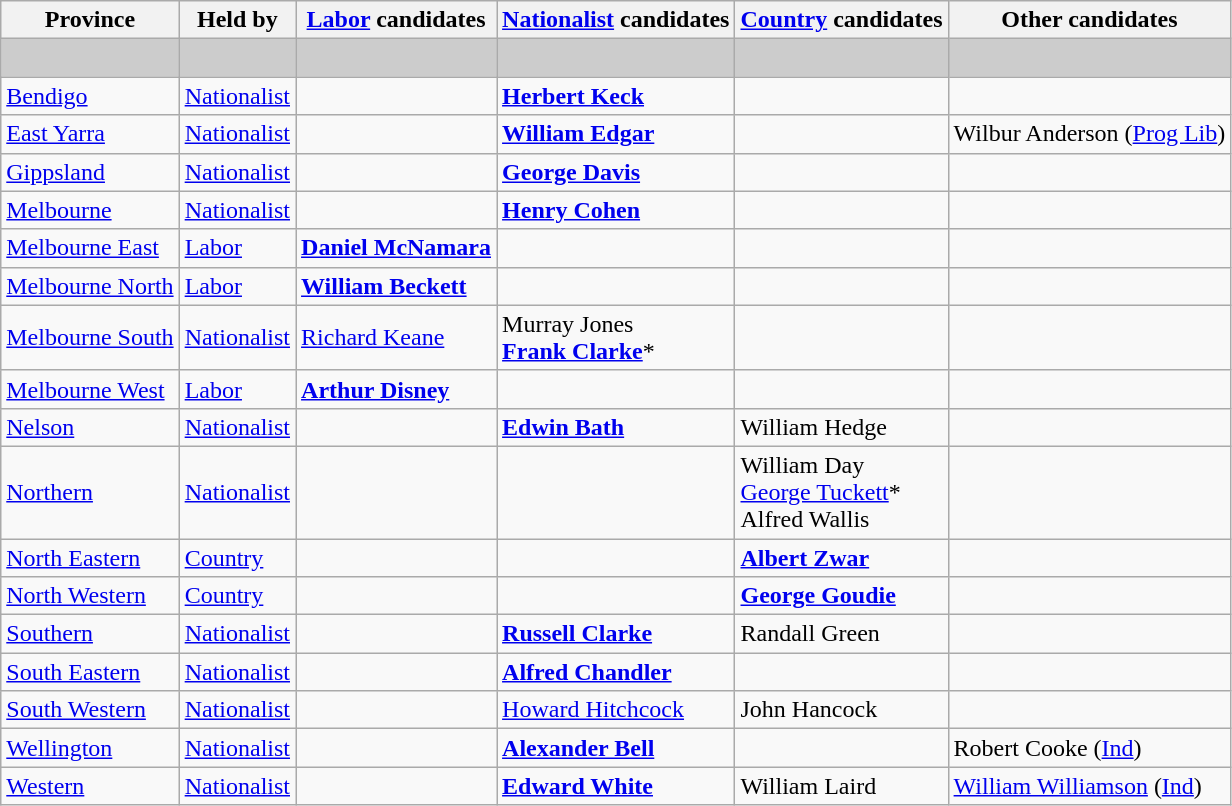<table class="wikitable">
<tr>
<th>Province</th>
<th>Held by</th>
<th><a href='#'>Labor</a> candidates</th>
<th><a href='#'>Nationalist</a> candidates</th>
<th><a href='#'>Country</a> candidates</th>
<th>Other candidates</th>
</tr>
<tr bgcolor="#cccccc">
<td></td>
<td></td>
<td></td>
<td></td>
<td></td>
<td> </td>
</tr>
<tr>
<td><a href='#'>Bendigo</a></td>
<td><a href='#'>Nationalist</a></td>
<td></td>
<td><strong><a href='#'>Herbert Keck</a></strong></td>
<td></td>
<td></td>
</tr>
<tr>
<td><a href='#'>East Yarra</a></td>
<td><a href='#'>Nationalist</a></td>
<td></td>
<td><strong><a href='#'>William Edgar</a></strong></td>
<td></td>
<td>Wilbur Anderson (<a href='#'>Prog Lib</a>)</td>
</tr>
<tr>
<td><a href='#'>Gippsland</a></td>
<td><a href='#'>Nationalist</a></td>
<td></td>
<td><strong><a href='#'>George Davis</a></strong></td>
<td></td>
<td></td>
</tr>
<tr>
<td><a href='#'>Melbourne</a></td>
<td><a href='#'>Nationalist</a></td>
<td></td>
<td><strong><a href='#'>Henry Cohen</a></strong></td>
<td></td>
<td></td>
</tr>
<tr>
<td><a href='#'>Melbourne East</a></td>
<td><a href='#'>Labor</a></td>
<td><strong><a href='#'>Daniel McNamara</a></strong></td>
<td></td>
<td></td>
<td></td>
</tr>
<tr>
<td><a href='#'>Melbourne North</a></td>
<td><a href='#'>Labor</a></td>
<td><strong><a href='#'>William Beckett</a></strong></td>
<td></td>
<td></td>
<td></td>
</tr>
<tr>
<td><a href='#'>Melbourne South</a></td>
<td><a href='#'>Nationalist</a></td>
<td><a href='#'>Richard Keane</a></td>
<td>Murray Jones <br> <strong><a href='#'>Frank Clarke</a></strong>*</td>
<td></td>
<td></td>
</tr>
<tr>
<td><a href='#'>Melbourne West</a></td>
<td><a href='#'>Labor</a></td>
<td><strong><a href='#'>Arthur Disney</a></strong></td>
<td></td>
<td></td>
<td></td>
</tr>
<tr>
<td><a href='#'>Nelson</a></td>
<td><a href='#'>Nationalist</a></td>
<td></td>
<td><strong><a href='#'>Edwin Bath</a></strong></td>
<td>William Hedge</td>
<td></td>
</tr>
<tr>
<td><a href='#'>Northern</a></td>
<td><a href='#'>Nationalist</a></td>
<td></td>
<td></td>
<td>William Day <br> <a href='#'>George Tuckett</a>* <br> Alfred Wallis</td>
<td></td>
</tr>
<tr>
<td><a href='#'>North Eastern</a></td>
<td><a href='#'>Country</a></td>
<td></td>
<td></td>
<td><strong><a href='#'>Albert Zwar</a></strong></td>
<td></td>
</tr>
<tr>
<td><a href='#'>North Western</a></td>
<td><a href='#'>Country</a></td>
<td></td>
<td></td>
<td><strong><a href='#'>George Goudie</a></strong></td>
<td></td>
</tr>
<tr>
<td><a href='#'>Southern</a></td>
<td><a href='#'>Nationalist</a></td>
<td></td>
<td><strong><a href='#'>Russell Clarke</a></strong></td>
<td>Randall Green</td>
<td></td>
</tr>
<tr>
<td><a href='#'>South Eastern</a></td>
<td><a href='#'>Nationalist</a></td>
<td></td>
<td><strong><a href='#'>Alfred Chandler</a></strong></td>
<td></td>
<td></td>
</tr>
<tr>
<td><a href='#'>South Western</a></td>
<td><a href='#'>Nationalist</a></td>
<td></td>
<td><a href='#'>Howard Hitchcock</a></td>
<td>John Hancock</td>
<td></td>
</tr>
<tr>
<td><a href='#'>Wellington</a></td>
<td><a href='#'>Nationalist</a></td>
<td></td>
<td><strong><a href='#'>Alexander Bell</a></strong></td>
<td></td>
<td>Robert Cooke (<a href='#'>Ind</a>)</td>
</tr>
<tr>
<td><a href='#'>Western</a></td>
<td><a href='#'>Nationalist</a></td>
<td></td>
<td><strong><a href='#'>Edward White</a></strong></td>
<td>William Laird</td>
<td><a href='#'>William Williamson</a> (<a href='#'>Ind</a>)</td>
</tr>
</table>
